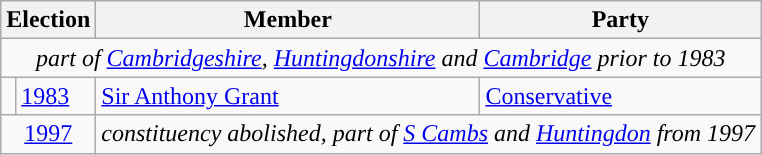<table class="wikitable">
<tr>
<th colspan="2">Election</th>
<th>Member</th>
<th>Party</th>
</tr>
<tr>
<td colspan="4" align="center"><em>part of <a href='#'>Cambridgeshire</a>, <a href='#'>Huntingdonshire</a> and <a href='#'>Cambridge</a> prior to 1983</em></td>
</tr>
<tr>
<td style="color:inherit;background-color: "></td>
<td><a href='#'>1983</a></td>
<td><a href='#'>Sir Anthony Grant</a></td>
<td><a href='#'>Conservative</a></td>
</tr>
<tr>
<td colspan="2" align="center"><a href='#'>1997</a></td>
<td colspan="2"><em>constituency abolished, part of <a href='#'>S Cambs</a> and <a href='#'>Huntingdon</a> from 1997</em></td>
</tr>
</table>
